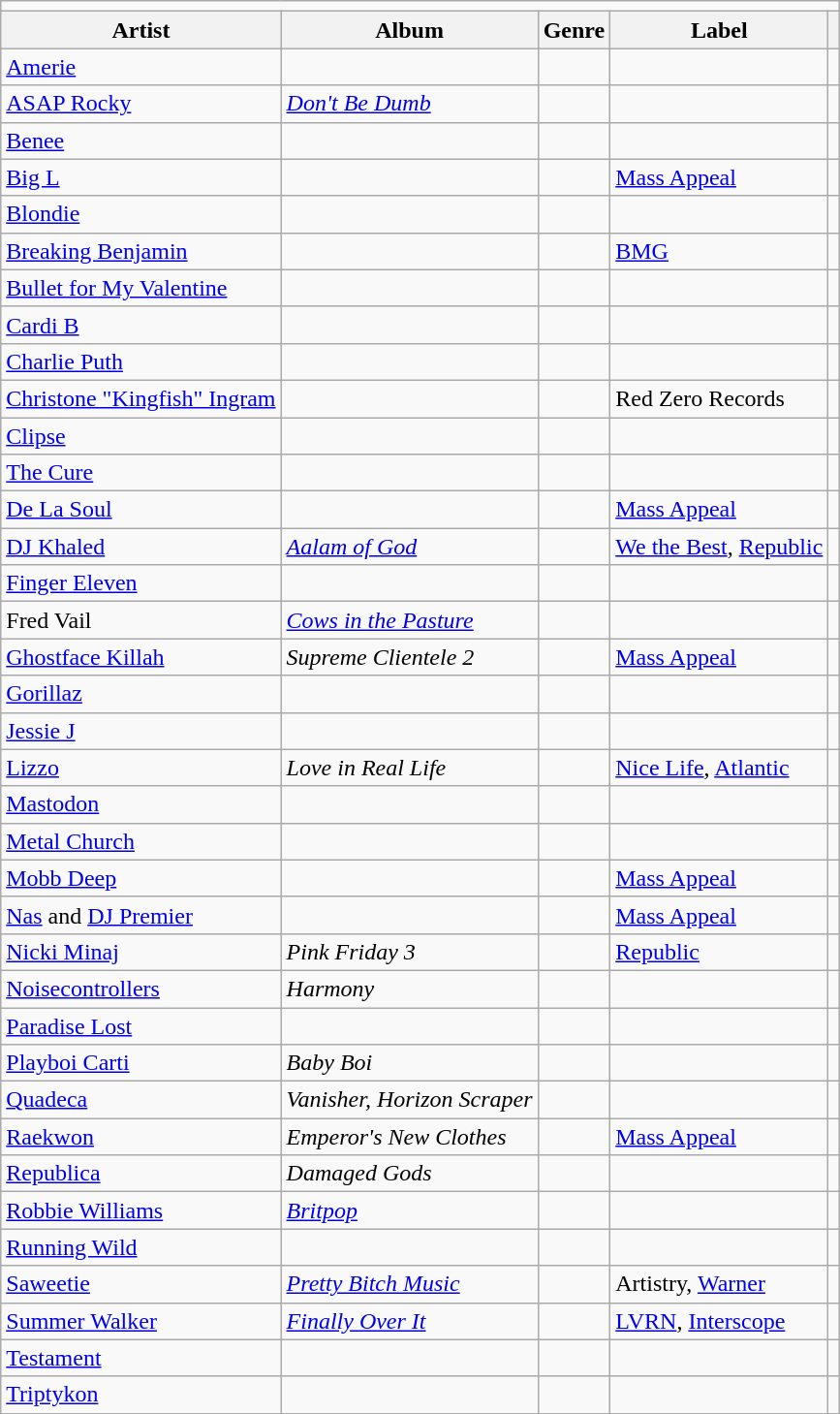<table class="wikitable plainrowheaders">
<tr>
<td colspan="5" style="text-align:center;"></td>
</tr>
<tr>
<th scope="col">Artist</th>
<th scope="col">Album</th>
<th scope="col">Genre</th>
<th scope="col">Label</th>
<th scope="col"></th>
</tr>
<tr>
<td><a href='#'>Amerie</a></td>
<td></td>
<td></td>
<td></td>
<td></td>
</tr>
<tr>
<td><a href='#'>ASAP Rocky</a></td>
<td><em><a href='#'>Don't Be Dumb</a></em></td>
<td></td>
<td></td>
<td></td>
</tr>
<tr>
<td><a href='#'>Benee</a></td>
<td></td>
<td></td>
<td></td>
<td></td>
</tr>
<tr>
<td><a href='#'>Big L</a></td>
<td></td>
<td></td>
<td><a href='#'>Mass Appeal</a></td>
<td></td>
</tr>
<tr>
<td><a href='#'>Blondie</a></td>
<td></td>
<td></td>
<td></td>
<td></td>
</tr>
<tr>
<td><a href='#'>Breaking Benjamin</a></td>
<td></td>
<td></td>
<td><a href='#'>BMG</a></td>
<td></td>
</tr>
<tr>
<td><a href='#'>Bullet for My Valentine</a></td>
<td></td>
<td></td>
<td></td>
<td></td>
</tr>
<tr>
<td><a href='#'>Cardi B</a></td>
<td></td>
<td></td>
<td></td>
<td></td>
</tr>
<tr>
<td><a href='#'>Charlie Puth</a></td>
<td></td>
<td></td>
<td></td>
<td></td>
</tr>
<tr>
<td><a href='#'>Christone "Kingfish" Ingram</a></td>
<td></td>
<td></td>
<td>Red Zero Records</td>
<td></td>
</tr>
<tr>
<td><a href='#'>Clipse</a></td>
<td></td>
<td></td>
<td></td>
<td></td>
</tr>
<tr>
<td><a href='#'>The Cure</a></td>
<td></td>
<td></td>
<td></td>
<td></td>
</tr>
<tr>
<td><a href='#'>De La Soul</a></td>
<td></td>
<td></td>
<td><a href='#'>Mass Appeal</a></td>
<td></td>
</tr>
<tr>
<td><a href='#'>DJ Khaled</a></td>
<td><em><a href='#'>Aalam of God</a></em></td>
<td></td>
<td><a href='#'>We the Best</a>, <a href='#'>Republic</a></td>
<td></td>
</tr>
<tr>
<td><a href='#'>Finger Eleven</a></td>
<td></td>
<td></td>
<td></td>
<td></td>
</tr>
<tr>
<td>Fred Vail</td>
<td><em><a href='#'>Cows in the Pasture</a></em></td>
<td></td>
<td></td>
<td></td>
</tr>
<tr>
<td><a href='#'>Ghostface Killah</a></td>
<td><em>Supreme Clientele 2</em></td>
<td></td>
<td><a href='#'>Mass Appeal</a></td>
<td></td>
</tr>
<tr>
<td><a href='#'>Gorillaz</a></td>
<td></td>
<td></td>
<td></td>
<td></td>
</tr>
<tr>
<td><a href='#'>Jessie J</a></td>
<td></td>
<td></td>
<td></td>
<td></td>
</tr>
<tr>
<td><a href='#'>Lizzo</a></td>
<td><em>Love in Real Life</em></td>
<td></td>
<td><a href='#'>Nice Life</a>, <a href='#'>Atlantic</a></td>
<td></td>
</tr>
<tr>
<td><a href='#'>Mastodon</a></td>
<td></td>
<td></td>
<td></td>
<td></td>
</tr>
<tr>
<td><a href='#'>Metal Church</a></td>
<td></td>
<td></td>
<td></td>
<td></td>
</tr>
<tr>
<td><a href='#'>Mobb Deep</a></td>
<td></td>
<td></td>
<td><a href='#'>Mass Appeal</a></td>
<td></td>
</tr>
<tr>
<td><a href='#'>Nas</a> and <a href='#'>DJ Premier</a></td>
<td></td>
<td></td>
<td><a href='#'>Mass Appeal</a></td>
<td></td>
</tr>
<tr>
<td><a href='#'>Nicki Minaj</a></td>
<td><em>Pink Friday 3</em></td>
<td></td>
<td><a href='#'>Republic</a></td>
<td></td>
</tr>
<tr>
<td><a href='#'>Noisecontrollers</a></td>
<td><em>Harmony</em></td>
<td></td>
<td></td>
<td></td>
</tr>
<tr>
<td><a href='#'>Paradise Lost</a></td>
<td></td>
<td></td>
<td></td>
<td></td>
</tr>
<tr>
<td><a href='#'>Playboi Carti</a></td>
<td><em>Baby Boi</em></td>
<td></td>
<td></td>
<td></td>
</tr>
<tr>
<td><a href='#'>Quadeca</a></td>
<td><em>Vanisher, Horizon Scraper</em></td>
<td></td>
<td></td>
<td></td>
</tr>
<tr>
<td><a href='#'>Raekwon</a></td>
<td><em>Emperor's New Clothes</em></td>
<td></td>
<td><a href='#'>Mass Appeal</a></td>
<td></td>
</tr>
<tr>
<td><a href='#'>Republica</a></td>
<td><em>Damaged Gods</em></td>
<td></td>
<td></td>
<td></td>
</tr>
<tr>
<td><a href='#'>Robbie Williams</a></td>
<td><em><a href='#'>Britpop</a></em></td>
<td></td>
<td></td>
<td></td>
</tr>
<tr>
<td><a href='#'>Running Wild</a></td>
<td></td>
<td></td>
<td></td>
<td></td>
</tr>
<tr>
<td><a href='#'>Saweetie</a></td>
<td><em><a href='#'>Pretty Bitch Music</a></em></td>
<td></td>
<td>Artistry, <a href='#'>Warner</a></td>
<td></td>
</tr>
<tr>
<td><a href='#'>Summer Walker</a></td>
<td><em><a href='#'>Finally Over It</a></em></td>
<td></td>
<td><a href='#'>LVRN</a>, <a href='#'>Interscope</a></td>
<td></td>
</tr>
<tr>
<td><a href='#'>Testament</a></td>
<td></td>
<td></td>
<td></td>
<td></td>
</tr>
<tr>
<td><a href='#'>Triptykon</a></td>
<td></td>
<td></td>
<td></td>
<td></td>
</tr>
</table>
